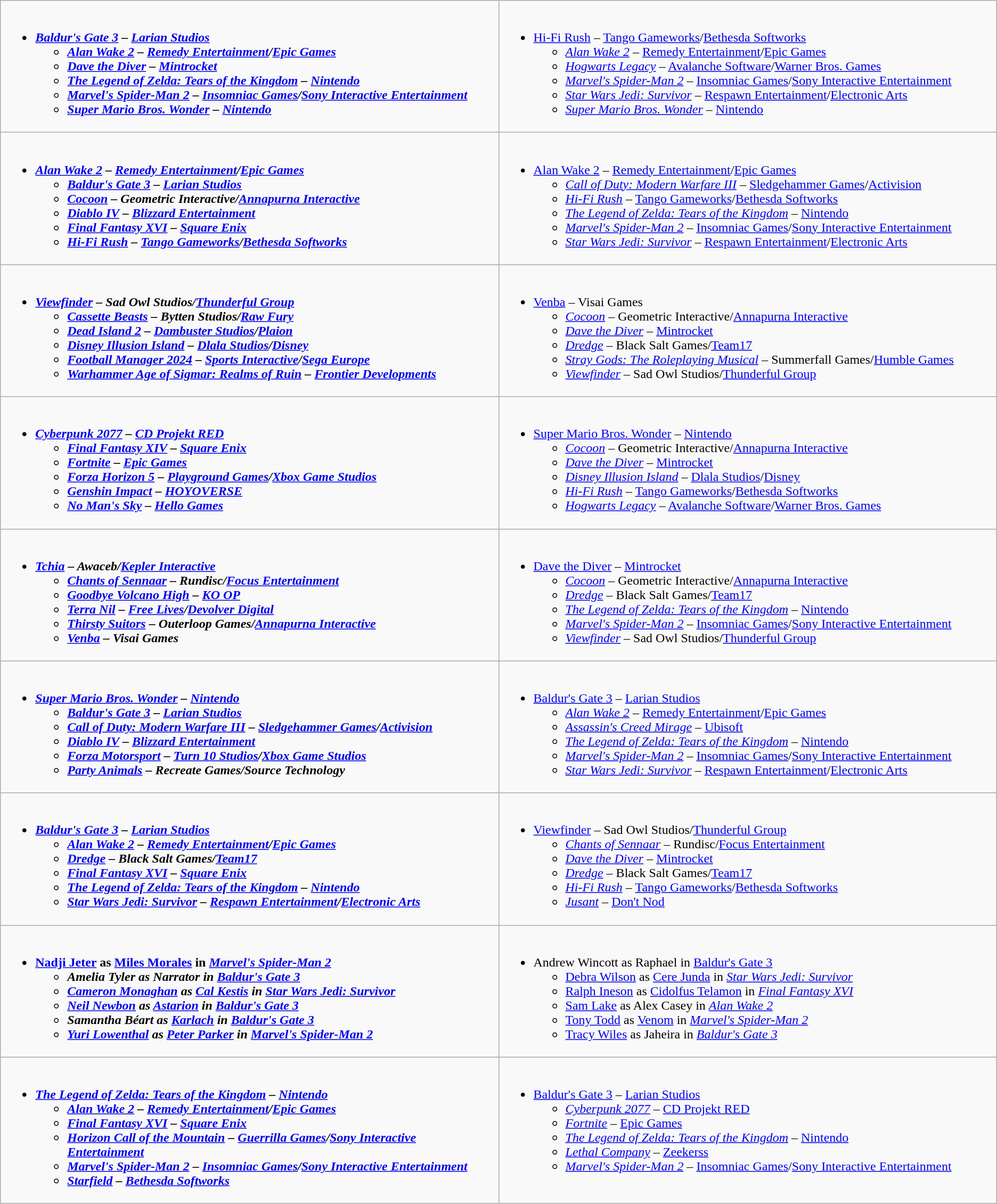<table class="wikitable">
<tr>
<td width="50%" valign="top"><br><ul><li><strong><em><a href='#'>Baldur's Gate 3</a><em> – <a href='#'>Larian Studios</a><strong><ul><li></em><a href='#'>Alan Wake 2</a><em> – <a href='#'>Remedy Entertainment</a>/<a href='#'>Epic Games</a></li><li></em><a href='#'>Dave the Diver</a><em> – <a href='#'>Mintrocket</a></li><li></em><a href='#'>The Legend of Zelda: Tears of the Kingdom</a><em> – <a href='#'>Nintendo</a></li><li></em><a href='#'>Marvel's Spider-Man 2</a><em> – <a href='#'>Insomniac Games</a>/<a href='#'>Sony Interactive Entertainment</a></li><li></em><a href='#'>Super Mario Bros. Wonder</a><em> – <a href='#'>Nintendo</a></li></ul></li></ul></td>
<td valign="top"><br><ul><li></em></strong><a href='#'>Hi-Fi Rush</a></em> – <a href='#'>Tango Gameworks</a>/<a href='#'>Bethesda Softworks</a></strong><ul><li><em><a href='#'>Alan Wake 2</a></em> – <a href='#'>Remedy Entertainment</a>/<a href='#'>Epic Games</a></li><li><em><a href='#'>Hogwarts Legacy</a></em> – <a href='#'>Avalanche Software</a>/<a href='#'>Warner Bros. Games</a></li><li><em><a href='#'>Marvel's Spider-Man 2</a></em> – <a href='#'>Insomniac Games</a>/<a href='#'>Sony Interactive Entertainment</a></li><li><em><a href='#'>Star Wars Jedi: Survivor</a></em> – <a href='#'>Respawn Entertainment</a>/<a href='#'>Electronic Arts</a></li><li><em><a href='#'>Super Mario Bros. Wonder</a></em> – <a href='#'>Nintendo</a></li></ul></li></ul></td>
</tr>
<tr>
<td valign="top"><br><ul><li><strong><em><a href='#'>Alan Wake 2</a><em> – <a href='#'>Remedy Entertainment</a>/<a href='#'>Epic Games</a><strong><ul><li></em><a href='#'>Baldur's Gate 3</a><em> – <a href='#'>Larian Studios</a></li><li></em><a href='#'>Cocoon</a><em> – Geometric Interactive/<a href='#'>Annapurna Interactive</a></li><li></em><a href='#'>Diablo IV</a><em> – <a href='#'>Blizzard Entertainment</a></li><li></em><a href='#'>Final Fantasy XVI</a><em> – <a href='#'>Square Enix</a></li><li></em><a href='#'>Hi-Fi Rush</a><em> – <a href='#'>Tango Gameworks</a>/<a href='#'>Bethesda Softworks</a></li></ul></li></ul></td>
<td width="50%" valign="top"><br><ul><li></em></strong><a href='#'>Alan Wake 2</a></em> – <a href='#'>Remedy Entertainment</a>/<a href='#'>Epic Games</a></strong><ul><li><em><a href='#'>Call of Duty: Modern Warfare III</a></em> – <a href='#'>Sledgehammer Games</a>/<a href='#'>Activision</a></li><li><em><a href='#'>Hi-Fi Rush</a></em> – <a href='#'>Tango Gameworks</a>/<a href='#'>Bethesda Softworks</a></li><li><em><a href='#'>The Legend of Zelda: Tears of the Kingdom</a></em> – <a href='#'>Nintendo</a></li><li><em><a href='#'>Marvel's Spider-Man 2</a></em> – <a href='#'>Insomniac Games</a>/<a href='#'>Sony Interactive Entertainment</a></li><li><em><a href='#'>Star Wars Jedi: Survivor</a></em> – <a href='#'>Respawn Entertainment</a>/<a href='#'>Electronic Arts</a></li></ul></li></ul></td>
</tr>
<tr>
<td valign="top"><br><ul><li><strong><em><a href='#'>Viewfinder</a><em> – Sad Owl Studios/<a href='#'>Thunderful Group</a><strong><ul><li></em><a href='#'>Cassette Beasts</a><em> – Bytten Studios/<a href='#'>Raw Fury</a></li><li></em><a href='#'>Dead Island 2</a><em> – <a href='#'>Dambuster Studios</a>/<a href='#'>Plaion</a></li><li></em><a href='#'>Disney Illusion Island</a><em> – <a href='#'>Dlala Studios</a>/<a href='#'>Disney</a></li><li></em><a href='#'>Football Manager 2024</a><em> – <a href='#'>Sports Interactive</a>/<a href='#'>Sega Europe</a></li><li></em><a href='#'>Warhammer Age of Sigmar: Realms of Ruin</a><em> – <a href='#'>Frontier Developments</a></li></ul></li></ul></td>
<td width="50%" valign="top"><br><ul><li></em></strong><a href='#'>Venba</a></em> – Visai Games</strong><ul><li><em><a href='#'>Cocoon</a></em> – Geometric Interactive/<a href='#'>Annapurna Interactive</a></li><li><em><a href='#'>Dave the Diver</a></em> – <a href='#'>Mintrocket</a></li><li><em><a href='#'>Dredge</a></em> – Black Salt Games/<a href='#'>Team17</a></li><li><em><a href='#'>Stray Gods: The Roleplaying Musical</a></em> – Summerfall Games/<a href='#'>Humble Games</a></li><li><em><a href='#'>Viewfinder</a></em> – Sad Owl Studios/<a href='#'>Thunderful Group</a></li></ul></li></ul></td>
</tr>
<tr>
<td valign="top"><br><ul><li><strong><em><a href='#'>Cyberpunk 2077</a><em> – <a href='#'>CD Projekt RED</a><strong><ul><li></em><a href='#'>Final Fantasy XIV</a><em> – <a href='#'>Square Enix</a></li><li></em><a href='#'>Fortnite</a><em> – <a href='#'>Epic Games</a></li><li></em><a href='#'>Forza Horizon 5</a><em> – <a href='#'>Playground Games</a>/<a href='#'>Xbox Game Studios</a></li><li></em><a href='#'>Genshin Impact</a><em> – <a href='#'>HOYOVERSE</a></li><li></em><a href='#'>No Man's Sky</a><em> – <a href='#'>Hello Games</a></li></ul></li></ul></td>
<td width="50%" valign="top"><br><ul><li></em></strong><a href='#'>Super Mario Bros. Wonder</a></em> – <a href='#'>Nintendo</a></strong><ul><li><em><a href='#'>Cocoon</a></em> – Geometric Interactive/<a href='#'>Annapurna Interactive</a></li><li><em><a href='#'>Dave the Diver</a></em> – <a href='#'>Mintrocket</a></li><li><em><a href='#'>Disney Illusion Island</a></em> – <a href='#'>Dlala Studios</a>/<a href='#'>Disney</a></li><li><em><a href='#'>Hi-Fi Rush</a></em> – <a href='#'>Tango Gameworks</a>/<a href='#'>Bethesda Softworks</a></li><li><em><a href='#'>Hogwarts Legacy</a></em> – <a href='#'>Avalanche Software</a>/<a href='#'>Warner Bros. Games</a></li></ul></li></ul></td>
</tr>
<tr>
<td valign="top"><br><ul><li><strong><em><a href='#'>Tchia</a><em> – Awaceb/<a href='#'>Kepler Interactive</a><strong><ul><li></em><a href='#'>Chants of Sennaar</a><em> – Rundisc/<a href='#'>Focus Entertainment</a></li><li></em><a href='#'>Goodbye Volcano High</a><em> – <a href='#'>KO OP</a></li><li></em><a href='#'>Terra Nil</a><em> – <a href='#'>Free Lives</a>/<a href='#'>Devolver Digital</a></li><li></em><a href='#'>Thirsty Suitors</a><em> –  Outerloop Games/<a href='#'>Annapurna Interactive</a></li><li></em><a href='#'>Venba</a><em> – Visai Games</li></ul></li></ul></td>
<td width="50%" valign="top"><br><ul><li></em></strong><a href='#'>Dave the Diver</a></em> – <a href='#'>Mintrocket</a></strong><ul><li><em><a href='#'>Cocoon</a></em> – Geometric Interactive/<a href='#'>Annapurna Interactive</a></li><li><em><a href='#'>Dredge</a></em> – Black Salt Games/<a href='#'>Team17</a></li><li><em><a href='#'>The Legend of Zelda: Tears of the Kingdom</a></em> – <a href='#'>Nintendo</a></li><li><em><a href='#'>Marvel's Spider-Man 2</a></em> – <a href='#'>Insomniac Games</a>/<a href='#'>Sony Interactive Entertainment</a></li><li><em><a href='#'>Viewfinder</a></em> – Sad Owl Studios/<a href='#'>Thunderful Group</a></li></ul></li></ul></td>
</tr>
<tr>
<td valign="top"><br><ul><li><strong><em><a href='#'>Super Mario Bros. Wonder</a><em> – <a href='#'>Nintendo</a><strong><ul><li></em><a href='#'>Baldur's Gate 3</a><em> – <a href='#'>Larian Studios</a></li><li></em><a href='#'>Call of Duty: Modern Warfare III</a><em> – <a href='#'>Sledgehammer Games</a>/<a href='#'>Activision</a></li><li></em><a href='#'>Diablo IV</a><em> – <a href='#'>Blizzard Entertainment</a></li><li></em><a href='#'>Forza Motorsport</a><em> – <a href='#'>Turn 10 Studios</a>/<a href='#'>Xbox Game Studios</a></li><li></em><a href='#'>Party Animals</a><em> – Recreate Games/Source Technology</li></ul></li></ul></td>
<td width="50%" valign="top"><br><ul><li></em></strong><a href='#'>Baldur's Gate 3</a></em> – <a href='#'>Larian Studios</a></strong><ul><li><em><a href='#'>Alan Wake 2</a></em> – <a href='#'>Remedy Entertainment</a>/<a href='#'>Epic Games</a></li><li><em><a href='#'>Assassin's Creed Mirage</a></em> – <a href='#'>Ubisoft</a></li><li><em><a href='#'>The Legend of Zelda: Tears of the Kingdom</a></em> – <a href='#'>Nintendo</a></li><li><em><a href='#'>Marvel's Spider-Man 2</a></em> – <a href='#'>Insomniac Games</a>/<a href='#'>Sony Interactive Entertainment</a></li><li><em><a href='#'>Star Wars Jedi: Survivor</a></em> – <a href='#'>Respawn Entertainment</a>/<a href='#'>Electronic Arts</a></li></ul></li></ul></td>
</tr>
<tr>
<td valign="top"><br><ul><li><strong><em><a href='#'>Baldur's Gate 3</a><em> – <a href='#'>Larian Studios</a><strong><ul><li></em><a href='#'>Alan Wake 2</a><em> – <a href='#'>Remedy Entertainment</a>/<a href='#'>Epic Games</a></li><li></em><a href='#'>Dredge</a><em> – Black Salt Games/<a href='#'>Team17</a></li><li></em><a href='#'>Final Fantasy XVI</a><em> – <a href='#'>Square Enix</a></li><li></em><a href='#'>The Legend of Zelda: Tears of the Kingdom</a><em> – <a href='#'>Nintendo</a></li><li></em><a href='#'>Star Wars Jedi: Survivor</a><em> – <a href='#'>Respawn Entertainment</a>/<a href='#'>Electronic Arts</a></li></ul></li></ul></td>
<td width="50%" valign="top"><br><ul><li></em></strong><a href='#'>Viewfinder</a></em> – Sad Owl Studios/<a href='#'>Thunderful Group</a></strong><ul><li><em><a href='#'>Chants of Sennaar</a></em> – Rundisc/<a href='#'>Focus Entertainment</a></li><li><em><a href='#'>Dave the Diver</a></em> – <a href='#'>Mintrocket</a></li><li><em><a href='#'>Dredge</a></em> – Black Salt Games/<a href='#'>Team17</a></li><li><em><a href='#'>Hi-Fi Rush</a></em> – <a href='#'>Tango Gameworks</a>/<a href='#'>Bethesda Softworks</a></li><li><em><a href='#'>Jusant</a></em> – <a href='#'>Don't Nod</a></li></ul></li></ul></td>
</tr>
<tr>
<td valign="top"><br><ul><li><strong><a href='#'>Nadji Jeter</a> as <a href='#'>Miles Morales</a> in <em><a href='#'>Marvel's Spider-Man 2</a><strong><em><ul><li>Amelia Tyler as Narrator in </em><a href='#'>Baldur's Gate 3</a><em></li><li><a href='#'>Cameron Monaghan</a> as <a href='#'>Cal Kestis</a> in </em><a href='#'>Star Wars Jedi: Survivor</a><em></li><li><a href='#'>Neil Newbon</a> as <a href='#'>Astarion</a> in </em><a href='#'>Baldur's Gate 3</a><em></li><li>Samantha Béart as <a href='#'>Karlach</a> in </em><a href='#'>Baldur's Gate 3</a><em></li><li><a href='#'>Yuri Lowenthal</a> as <a href='#'>Peter Parker</a> in </em><a href='#'>Marvel's Spider-Man 2</a><em></li></ul></li></ul></td>
<td valign="top"><br><ul><li></strong>Andrew Wincott as Raphael in </em><a href='#'>Baldur's Gate 3</a></em></strong><ul><li><a href='#'>Debra Wilson</a> as <a href='#'>Cere Junda</a> in <em><a href='#'>Star Wars Jedi: Survivor</a></em></li><li><a href='#'>Ralph Ineson</a> as <a href='#'>Cidolfus Telamon</a> in <em><a href='#'>Final Fantasy XVI</a></em></li><li><a href='#'>Sam Lake</a> as Alex Casey in <em><a href='#'>Alan Wake 2</a></em></li><li><a href='#'>Tony Todd</a> as <a href='#'>Venom</a> in <em><a href='#'>Marvel's Spider-Man 2</a></em></li><li><a href='#'>Tracy Wiles</a> as Jaheira in <em><a href='#'>Baldur's Gate 3</a></em></li></ul></li></ul></td>
</tr>
<tr>
<td valign="top"><br><ul><li><strong><em><a href='#'>The Legend of Zelda: Tears of the Kingdom</a><em> – <a href='#'>Nintendo</a><strong><ul><li></em><a href='#'>Alan Wake 2</a><em> – <a href='#'>Remedy Entertainment</a>/<a href='#'>Epic Games</a></li><li></em><a href='#'>Final Fantasy XVI</a><em> – <a href='#'>Square Enix</a></li><li></em><a href='#'>Horizon Call of the Mountain</a><em> – <a href='#'>Guerrilla Games</a>/<a href='#'>Sony Interactive Entertainment</a></li><li></em><a href='#'>Marvel's Spider-Man 2</a><em> – <a href='#'>Insomniac Games</a>/<a href='#'>Sony Interactive Entertainment</a></li><li></em><a href='#'>Starfield</a><em> – <a href='#'>Bethesda Softworks</a></li></ul></li></ul></td>
<td valign="top"><br><ul><li></em></strong><a href='#'>Baldur's Gate 3</a></em> – <a href='#'>Larian Studios</a></strong><ul><li><em><a href='#'>Cyberpunk 2077</a></em> – <a href='#'>CD Projekt RED</a></li><li><em><a href='#'>Fortnite</a></em> – <a href='#'>Epic Games</a></li><li><em><a href='#'>The Legend of Zelda: Tears of the Kingdom</a></em> – <a href='#'>Nintendo</a></li><li><em><a href='#'>Lethal Company</a></em> – <a href='#'>Zeekerss</a></li><li><em><a href='#'>Marvel's Spider-Man 2</a></em> – <a href='#'>Insomniac Games</a>/<a href='#'>Sony Interactive Entertainment</a></li></ul></li></ul></td>
</tr>
</table>
